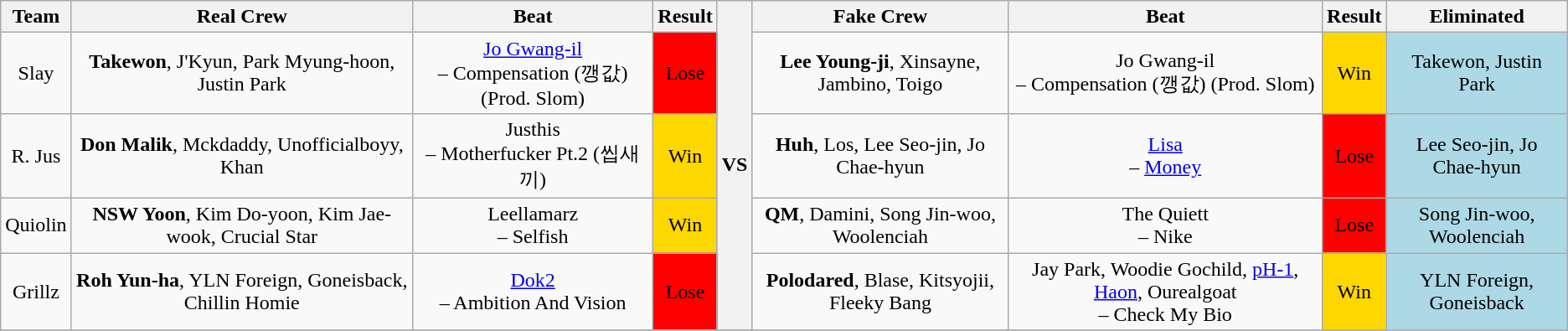<table class="wikitable" style="text-align:center">
<tr>
<th>Team</th>
<th>Real Crew</th>
<th>Beat</th>
<th>Result</th>
<th rowspan="5">VS</th>
<th>Fake Crew</th>
<th>Beat</th>
<th>Result</th>
<th>Eliminated</th>
</tr>
<tr>
<td>Slay</td>
<td><strong>Takewon</strong>, J'Kyun, Park Myung-hoon, Justin Park</td>
<td><a href='#'>Jo Gwang-il</a><br> – Compensation (깽값) (Prod. Slom)</td>
<td style="background:red">Lose</td>
<td><strong>Lee Young-ji</strong>, Xinsayne, Jambino, Toigo</td>
<td>Jo Gwang-il<br> – Compensation (깽값) (Prod. Slom)</td>
<td style="background:gold">Win</td>
<td style="background:lightblue">Takewon, Justin Park</td>
</tr>
<tr>
<td>R. Jus</td>
<td><strong>Don Malik</strong>, Mckdaddy, Unofficialboyy, Khan</td>
<td>Justhis<br> – Motherfucker Pt.2 (씹새끼)</td>
<td style="background:gold">Win</td>
<td><strong>Huh</strong>, Los, Lee Seo-jin, Jo Chae-hyun</td>
<td><a href='#'>Lisa</a><br> – <a href='#'>Money</a></td>
<td style="background:red">Lose</td>
<td style="background:lightblue">Lee Seo-jin, Jo Chae-hyun</td>
</tr>
<tr>
<td>Quiolin</td>
<td><strong>NSW Yoon</strong>, Kim Do-yoon, Kim Jae-wook, Crucial Star</td>
<td>Leellamarz<br> – Selfish</td>
<td style="background:gold">Win</td>
<td><strong>QM</strong>, Damini, Song Jin-woo, Woolenciah</td>
<td>The Quiett<br> – Nike</td>
<td style="background:red">Lose</td>
<td style="background:lightblue">Song Jin-woo, Woolenciah</td>
</tr>
<tr>
<td>Grillz</td>
<td><strong>Roh Yun-ha</strong>, YLN Foreign, Goneisback, Chillin Homie</td>
<td><a href='#'>Dok2</a><br> – Ambition And Vision</td>
<td style="background:red">Lose</td>
<td><strong>Polodared</strong>, Blase, Kitsyojii, Fleeky Bang</td>
<td>Jay Park, Woodie Gochild, <a href='#'>pH-1</a>, <a href='#'>Haon</a>, Ourealgoat<br> – Check My Bio</td>
<td style="background:gold">Win</td>
<td style="background:lightblue">YLN Foreign, Goneisback</td>
</tr>
<tr>
</tr>
</table>
